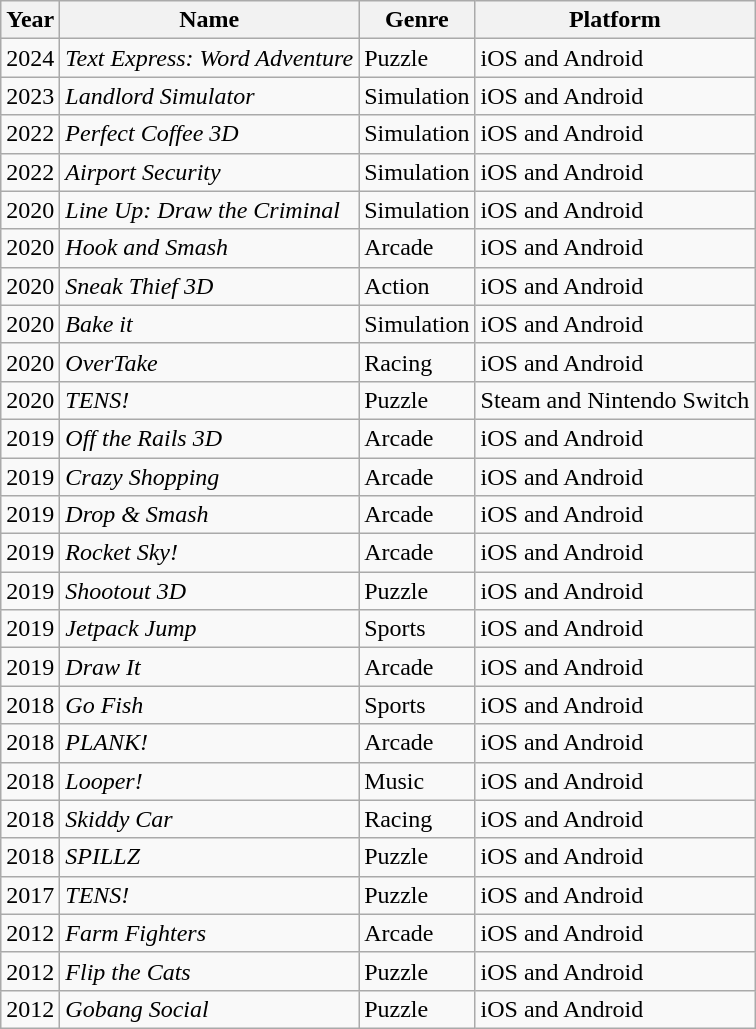<table class="wikitable">
<tr>
<th>Year</th>
<th>Name</th>
<th>Genre</th>
<th>Platform</th>
</tr>
<tr>
<td>2024</td>
<td><em>Text Express: Word Adventure</em></td>
<td>Puzzle</td>
<td>iOS and Android</td>
</tr>
<tr>
<td>2023</td>
<td><em>Landlord Simulator</em></td>
<td>Simulation</td>
<td>iOS and Android</td>
</tr>
<tr>
<td>2022</td>
<td><em>Perfect Coffee 3D</em></td>
<td>Simulation</td>
<td>iOS and Android</td>
</tr>
<tr>
<td>2022</td>
<td><em>Airport Security</em></td>
<td>Simulation</td>
<td>iOS and Android</td>
</tr>
<tr>
<td>2020</td>
<td><em>Line Up: Draw the Criminal</em></td>
<td>Simulation</td>
<td>iOS and Android</td>
</tr>
<tr>
<td>2020</td>
<td><em>Hook and Smash</em></td>
<td>Arcade</td>
<td>iOS and Android</td>
</tr>
<tr>
<td>2020</td>
<td><em>Sneak Thief 3D</em></td>
<td>Action</td>
<td>iOS and Android</td>
</tr>
<tr>
<td>2020</td>
<td><em>Bake it</em></td>
<td>Simulation</td>
<td>iOS and Android</td>
</tr>
<tr>
<td>2020</td>
<td><em>OverTake</em></td>
<td>Racing</td>
<td>iOS and Android</td>
</tr>
<tr>
<td>2020</td>
<td><em>TENS!</em></td>
<td>Puzzle</td>
<td>Steam and Nintendo Switch</td>
</tr>
<tr>
<td>2019</td>
<td><em>Off the Rails 3D</em></td>
<td>Arcade</td>
<td>iOS and Android</td>
</tr>
<tr>
<td>2019</td>
<td><em>Crazy Shopping</em></td>
<td>Arcade</td>
<td>iOS and Android</td>
</tr>
<tr>
<td>2019</td>
<td><em>Drop & Smash</em></td>
<td>Arcade</td>
<td>iOS and Android</td>
</tr>
<tr>
<td>2019</td>
<td><em>Rocket Sky!</em></td>
<td>Arcade</td>
<td>iOS and Android</td>
</tr>
<tr>
<td>2019</td>
<td><em>Shootout 3D</em></td>
<td>Puzzle</td>
<td>iOS and Android</td>
</tr>
<tr>
<td>2019</td>
<td><em>Jetpack Jump</em></td>
<td>Sports</td>
<td>iOS and Android</td>
</tr>
<tr>
<td>2019</td>
<td><em>Draw It</em></td>
<td>Arcade</td>
<td>iOS and Android</td>
</tr>
<tr>
<td>2018</td>
<td><em>Go Fish</em></td>
<td>Sports</td>
<td>iOS and Android</td>
</tr>
<tr>
<td>2018</td>
<td><em>PLANK!</em></td>
<td>Arcade</td>
<td>iOS and Android</td>
</tr>
<tr>
<td>2018</td>
<td><em>Looper!</em></td>
<td>Music</td>
<td>iOS and Android</td>
</tr>
<tr>
<td>2018</td>
<td><em>Skiddy Car</em></td>
<td>Racing</td>
<td>iOS and Android</td>
</tr>
<tr>
<td>2018</td>
<td><em>SPILLZ</em></td>
<td>Puzzle</td>
<td>iOS and Android</td>
</tr>
<tr>
<td>2017</td>
<td><em>TENS!</em></td>
<td>Puzzle</td>
<td>iOS and Android</td>
</tr>
<tr>
<td>2012</td>
<td><em>Farm Fighters</em></td>
<td>Arcade</td>
<td>iOS and Android</td>
</tr>
<tr>
<td>2012</td>
<td><em>Flip the Cats</em></td>
<td>Puzzle</td>
<td>iOS and Android</td>
</tr>
<tr>
<td>2012</td>
<td><em>Gobang Social</em></td>
<td>Puzzle</td>
<td>iOS and Android</td>
</tr>
</table>
